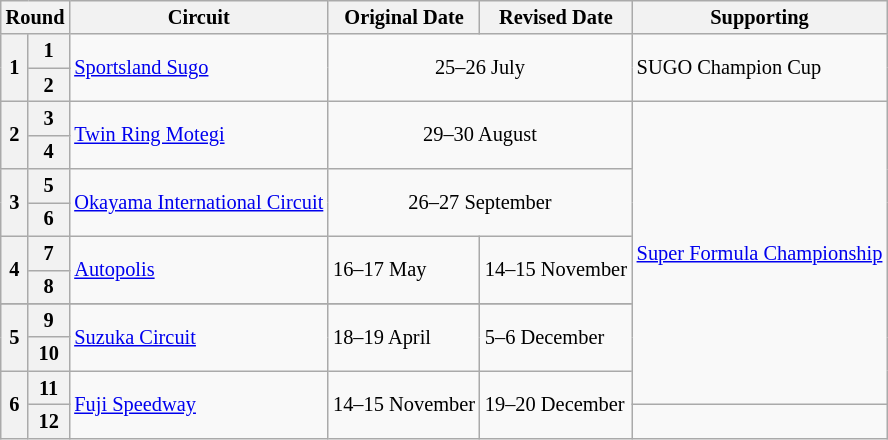<table class="wikitable" style="font-size:85%">
<tr>
<th colspan="2">Round</th>
<th>Circuit</th>
<th>Original Date</th>
<th>Revised Date</th>
<th>Supporting</th>
</tr>
<tr>
<th rowspan="2">1</th>
<th>1</th>
<td rowspan="2"><a href='#'>Sportsland Sugo</a></td>
<td colspan=2 rowspan="2" align=center>25–26 July</td>
<td rowspan="2">SUGO Champion Cup</td>
</tr>
<tr>
<th>2</th>
</tr>
<tr>
<th rowspan="2">2</th>
<th>3</th>
<td rowspan="2"><a href='#'>Twin Ring Motegi</a></td>
<td colspan=2 rowspan="2" align=center>29–30 August</td>
<td rowspan="10"><a href='#'>Super Formula Championship</a></td>
</tr>
<tr>
<th>4</th>
</tr>
<tr>
<th rowspan="2">3</th>
<th>5</th>
<td rowspan="2"><a href='#'>Okayama International Circuit</a></td>
<td colspan=2 rowspan="2" align=center>26–27 September</td>
</tr>
<tr>
<th>6</th>
</tr>
<tr>
<th rowspan="2">4</th>
<th>7</th>
<td rowspan="2"><a href='#'>Autopolis</a></td>
<td rowspan="2">16–17 May</td>
<td rowspan="2">14–15 November</td>
</tr>
<tr>
<th>8</th>
</tr>
<tr>
</tr>
<tr>
<th rowspan="2">5</th>
<th>9</th>
<td rowspan="2"><a href='#'>Suzuka Circuit</a></td>
<td rowspan="2">18–19 April</td>
<td rowspan="2">5–6 December</td>
</tr>
<tr>
<th>10</th>
</tr>
<tr>
<th rowspan="2">6</th>
<th>11</th>
<td rowspan="2"><a href='#'>Fuji Speedway</a></td>
<td rowspan="2">14–15 November</td>
<td rowspan="2">19–20 December</td>
</tr>
<tr>
<th>12</th>
</tr>
</table>
